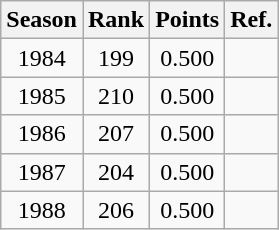<table class="wikitable plainrowheaders sortable" style="text-align:center">
<tr>
<th>Season</th>
<th>Rank</th>
<th>Points</th>
<th>Ref.</th>
</tr>
<tr>
<td>1984</td>
<td>199 </td>
<td>0.500</td>
<td></td>
</tr>
<tr>
<td>1985</td>
<td>210 </td>
<td>0.500</td>
<td></td>
</tr>
<tr>
<td>1986</td>
<td>207 </td>
<td>0.500</td>
<td></td>
</tr>
<tr>
<td>1987</td>
<td>204 </td>
<td>0.500</td>
<td></td>
</tr>
<tr>
<td>1988</td>
<td>206 </td>
<td>0.500</td>
<td></td>
</tr>
</table>
